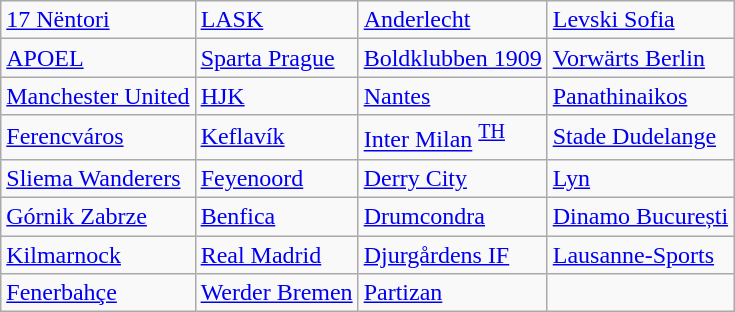<table class="wikitable">
<tr>
<td> <a href='#'>17 Nëntori</a> </td>
<td> <a href='#'>LASK</a> </td>
<td> <a href='#'>Anderlecht</a> </td>
<td> <a href='#'>Levski Sofia</a> </td>
</tr>
<tr>
<td> <a href='#'>APOEL</a> </td>
<td> <a href='#'>Sparta Prague</a> </td>
<td> <a href='#'>Boldklubben 1909</a> </td>
<td> <a href='#'>Vorwärts Berlin</a> </td>
</tr>
<tr>
<td> <a href='#'>Manchester United</a> </td>
<td> <a href='#'>HJK</a> </td>
<td> <a href='#'>Nantes</a> </td>
<td> <a href='#'>Panathinaikos</a> </td>
</tr>
<tr>
<td> <a href='#'>Ferencváros</a> </td>
<td> <a href='#'>Keflavík</a> </td>
<td> <a href='#'>Inter Milan</a> <sup><a href='#'>TH</a></sup></td>
<td> <a href='#'>Stade Dudelange</a> </td>
</tr>
<tr>
<td> <a href='#'>Sliema Wanderers</a> </td>
<td> <a href='#'>Feyenoord</a> </td>
<td> <a href='#'>Derry City</a> </td>
<td> <a href='#'>Lyn</a> </td>
</tr>
<tr>
<td> <a href='#'>Górnik Zabrze</a> </td>
<td> <a href='#'>Benfica</a> </td>
<td> <a href='#'>Drumcondra</a> </td>
<td> <a href='#'>Dinamo București</a> </td>
</tr>
<tr>
<td> <a href='#'>Kilmarnock</a> </td>
<td> <a href='#'>Real Madrid</a> </td>
<td> <a href='#'>Djurgårdens IF</a> </td>
<td> <a href='#'>Lausanne-Sports</a> </td>
</tr>
<tr>
<td> <a href='#'>Fenerbahçe</a> </td>
<td> <a href='#'>Werder Bremen</a> </td>
<td> <a href='#'>Partizan</a> </td>
</tr>
</table>
